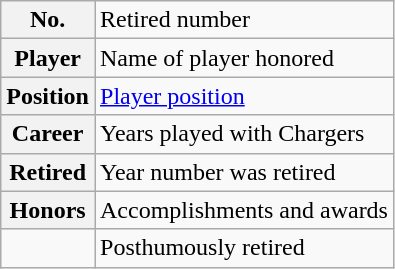<table class="wikitable" border="1">
<tr>
<th scope="row">No.</th>
<td>Retired number</td>
</tr>
<tr>
<th scope="row">Player</th>
<td>Name of player honored</td>
</tr>
<tr>
<th scope="row">Position</th>
<td><a href='#'>Player position</a></td>
</tr>
<tr>
<th scope="row">Career</th>
<td>Years played with Chargers</td>
</tr>
<tr>
<th scope="row">Retired</th>
<td>Year number was retired</td>
</tr>
<tr>
<th scope="row">Honors</th>
<td>Accomplishments and awards</td>
</tr>
<tr>
<td></td>
<td>Posthumously retired</td>
</tr>
</table>
